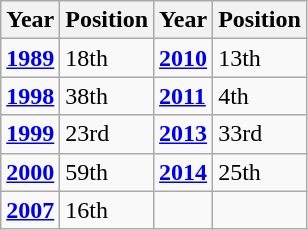<table class="wikitable" style="width: 10em;">
<tr align="center">
<th>Year</th>
<th>Position</th>
<th>Year</th>
<th>Position</th>
</tr>
<tr>
<td><strong><a href='#'>1989</a></strong></td>
<td>18th</td>
<td><strong><a href='#'>2010</a></strong></td>
<td>13th</td>
</tr>
<tr>
<td><strong><a href='#'>1998</a></strong></td>
<td>38th</td>
<td><strong><a href='#'>2011</a></strong></td>
<td>4th</td>
</tr>
<tr>
<td><strong><a href='#'>1999</a></strong></td>
<td>23rd</td>
<td><strong><a href='#'>2013</a></strong></td>
<td>33rd</td>
</tr>
<tr>
<td><strong><a href='#'>2000</a></strong></td>
<td>59th</td>
<td><strong><a href='#'>2014</a></strong></td>
<td>25th</td>
</tr>
<tr>
<td><strong><a href='#'>2007</a></strong></td>
<td>16th</td>
<td></td>
<td></td>
</tr>
</table>
